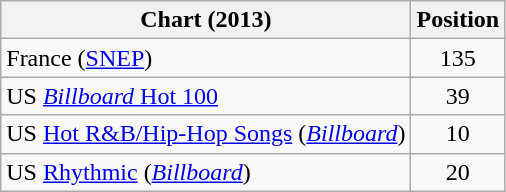<table class="wikitable sortable">
<tr>
<th scope="col">Chart (2013)</th>
<th scope="col">Position</th>
</tr>
<tr>
<td>France (<a href='#'>SNEP</a>)</td>
<td style="text-align:center;">135</td>
</tr>
<tr>
<td>US <a href='#'><em>Billboard</em> Hot 100</a></td>
<td style="text-align:center;">39</td>
</tr>
<tr>
<td>US <a href='#'>Hot R&B/Hip-Hop Songs</a> (<em><a href='#'>Billboard</a></em>)</td>
<td style="text-align:center;">10</td>
</tr>
<tr>
<td>US <a href='#'>Rhythmic</a> (<em><a href='#'>Billboard</a></em>)</td>
<td style="text-align:center;">20<br></td>
</tr>
</table>
